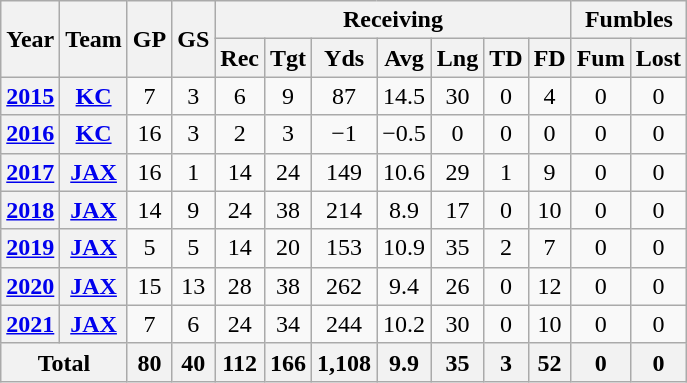<table class="wikitable" style="text-align:center">
<tr>
<th rowspan="2">Year</th>
<th rowspan="2">Team</th>
<th rowspan="2">GP</th>
<th rowspan="2">GS</th>
<th colspan="7">Receiving</th>
<th colspan="2">Fumbles</th>
</tr>
<tr>
<th>Rec</th>
<th>Tgt</th>
<th>Yds</th>
<th>Avg</th>
<th>Lng</th>
<th>TD</th>
<th>FD</th>
<th>Fum</th>
<th>Lost</th>
</tr>
<tr>
<th><a href='#'>2015</a></th>
<th><a href='#'>KC</a></th>
<td>7</td>
<td>3</td>
<td>6</td>
<td>9</td>
<td>87</td>
<td>14.5</td>
<td>30</td>
<td>0</td>
<td>4</td>
<td>0</td>
<td>0</td>
</tr>
<tr>
<th><a href='#'>2016</a></th>
<th><a href='#'>KC</a></th>
<td>16</td>
<td>3</td>
<td>2</td>
<td>3</td>
<td>−1</td>
<td>−0.5</td>
<td>0</td>
<td>0</td>
<td>0</td>
<td>0</td>
<td>0</td>
</tr>
<tr>
<th><a href='#'>2017</a></th>
<th><a href='#'>JAX</a></th>
<td>16</td>
<td>1</td>
<td>14</td>
<td>24</td>
<td>149</td>
<td>10.6</td>
<td>29</td>
<td>1</td>
<td>9</td>
<td>0</td>
<td>0</td>
</tr>
<tr>
<th><a href='#'>2018</a></th>
<th><a href='#'>JAX</a></th>
<td>14</td>
<td>9</td>
<td>24</td>
<td>38</td>
<td>214</td>
<td>8.9</td>
<td>17</td>
<td>0</td>
<td>10</td>
<td>0</td>
<td>0</td>
</tr>
<tr>
<th><a href='#'>2019</a></th>
<th><a href='#'>JAX</a></th>
<td>5</td>
<td>5</td>
<td>14</td>
<td>20</td>
<td>153</td>
<td>10.9</td>
<td>35</td>
<td>2</td>
<td>7</td>
<td>0</td>
<td>0</td>
</tr>
<tr>
<th><a href='#'>2020</a></th>
<th><a href='#'>JAX</a></th>
<td>15</td>
<td>13</td>
<td>28</td>
<td>38</td>
<td>262</td>
<td>9.4</td>
<td>26</td>
<td>0</td>
<td>12</td>
<td>0</td>
<td>0</td>
</tr>
<tr>
<th><a href='#'>2021</a></th>
<th><a href='#'>JAX</a></th>
<td>7</td>
<td>6</td>
<td>24</td>
<td>34</td>
<td>244</td>
<td>10.2</td>
<td>30</td>
<td>0</td>
<td>10</td>
<td>0</td>
<td>0</td>
</tr>
<tr>
<th colspan="2">Total</th>
<th>80</th>
<th>40</th>
<th>112</th>
<th>166</th>
<th>1,108</th>
<th>9.9</th>
<th>35</th>
<th>3</th>
<th>52</th>
<th>0</th>
<th>0</th>
</tr>
</table>
